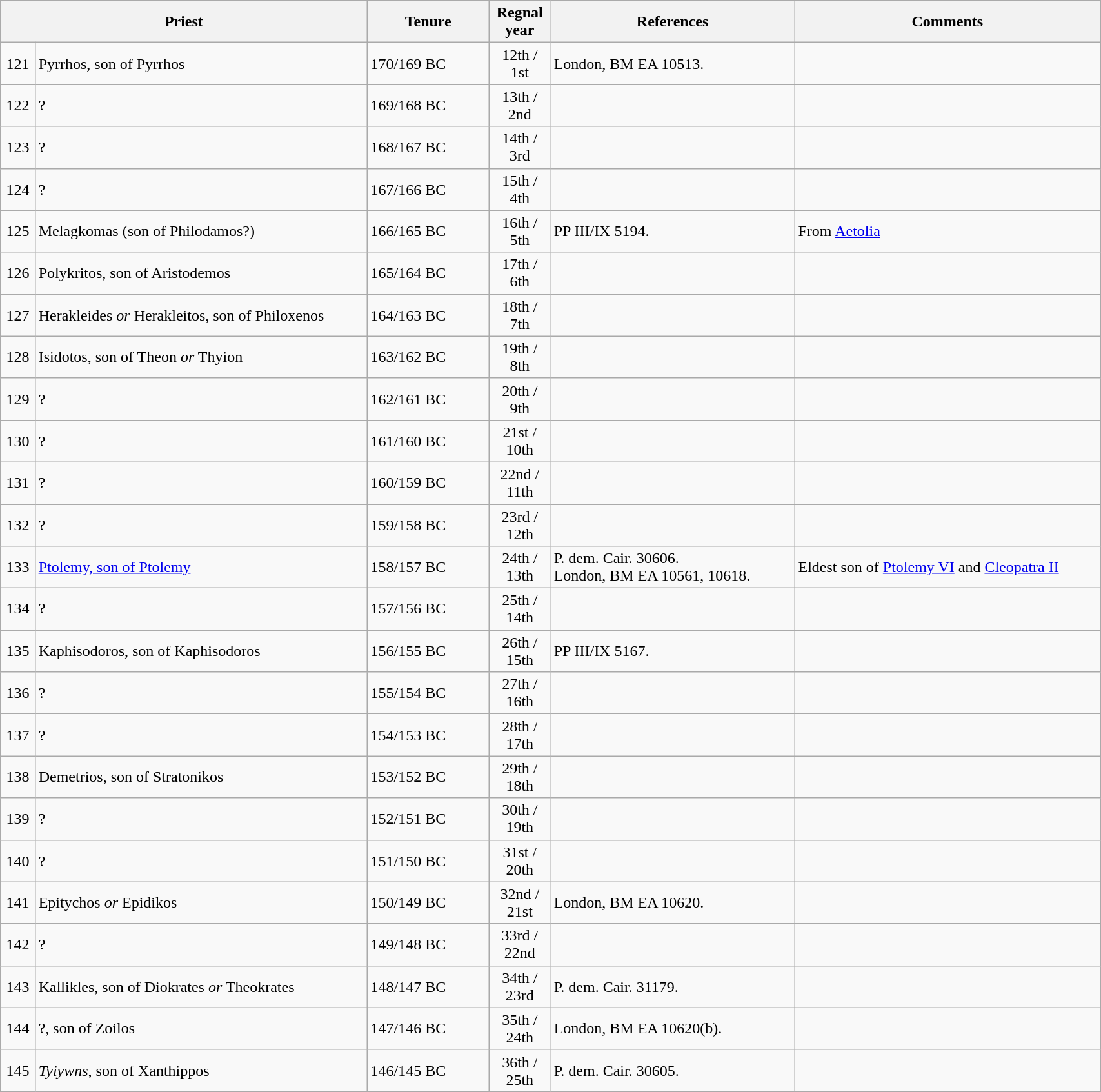<table class="wikitable" style="width:90%;">
<tr style="background-color:#f9f9f9;">
<th bgcolor="#FFDEAD" style="width:30%;" colspan="2"><strong>Priest</strong></th>
<th bgcolor="#FFDEAD" style="width:10%;">Tenure</th>
<th bgcolor="#FFDEAD" style="width:5%;">Regnal year</th>
<th bgcolor="#FFDEAD" style="width:20%;">References</th>
<th bgcolor="#FFDEAD" style="width:25%;">Comments</th>
</tr>
<tr>
<td align="center">121</td>
<td>Pyrrhos, son of Pyrrhos</td>
<td>170/169 BC</td>
<td align="center">12th / 1st</td>
<td>London, BM EA 10513.</td>
<td></td>
</tr>
<tr>
<td align="center">122</td>
<td>?</td>
<td>169/168 BC</td>
<td align="center">13th / 2nd</td>
<td></td>
<td></td>
</tr>
<tr>
<td align="center">123</td>
<td>?</td>
<td>168/167 BC</td>
<td align="center">14th / 3rd</td>
<td></td>
<td></td>
</tr>
<tr>
<td align="center">124</td>
<td>?</td>
<td>167/166 BC</td>
<td align="center">15th / 4th</td>
<td></td>
<td></td>
</tr>
<tr>
<td align="center">125</td>
<td>Melagkomas (son of Philodamos?)</td>
<td>166/165 BC</td>
<td align="center">16th / 5th</td>
<td>PP III/IX 5194.</td>
<td>From <a href='#'>Aetolia</a></td>
</tr>
<tr>
<td align="center">126</td>
<td>Polykritos, son of Aristodemos</td>
<td>165/164 BC</td>
<td align="center">17th / 6th</td>
<td></td>
<td></td>
</tr>
<tr>
<td align="center">127</td>
<td>Herakleides <em>or</em> Herakleitos, son of Philoxenos</td>
<td>164/163 BC</td>
<td align="center">18th / 7th</td>
<td></td>
<td></td>
</tr>
<tr>
<td align="center">128</td>
<td>Isidotos, son of Theon <em>or</em> Thyion</td>
<td>163/162 BC</td>
<td align="center">19th / 8th</td>
<td></td>
<td></td>
</tr>
<tr>
<td align="center">129</td>
<td>?</td>
<td>162/161 BC</td>
<td align="center">20th / 9th</td>
<td></td>
<td></td>
</tr>
<tr>
<td align="center">130</td>
<td>?</td>
<td>161/160 BC</td>
<td align="center">21st / 10th</td>
<td></td>
<td></td>
</tr>
<tr>
<td align="center">131</td>
<td>?</td>
<td>160/159 BC</td>
<td align="center">22nd / 11th</td>
<td></td>
<td></td>
</tr>
<tr>
<td align="center">132</td>
<td>?</td>
<td>159/158 BC</td>
<td align="center">23rd / 12th</td>
<td></td>
<td></td>
</tr>
<tr>
<td align="center">133</td>
<td><a href='#'>Ptolemy, son of Ptolemy</a></td>
<td>158/157 BC</td>
<td align="center">24th / 13th</td>
<td>P. dem. Cair. 30606.<br>London, BM EA 10561, 10618.</td>
<td>Eldest son of <a href='#'>Ptolemy VI</a> and <a href='#'>Cleopatra II</a></td>
</tr>
<tr>
<td align="center">134</td>
<td>?</td>
<td>157/156 BC</td>
<td align="center">25th / 14th</td>
<td></td>
<td></td>
</tr>
<tr>
<td align="center">135</td>
<td>Kaphisodoros, son of Kaphisodoros</td>
<td>156/155 BC</td>
<td align="center">26th / 15th</td>
<td>PP III/IX 5167.</td>
<td></td>
</tr>
<tr>
<td align="center">136</td>
<td>?</td>
<td>155/154 BC</td>
<td align="center">27th / 16th</td>
<td></td>
<td></td>
</tr>
<tr>
<td align="center">137</td>
<td>?</td>
<td>154/153 BC</td>
<td align="center">28th / 17th</td>
<td></td>
<td></td>
</tr>
<tr>
<td align="center">138</td>
<td>Demetrios, son of Stratonikos</td>
<td>153/152 BC</td>
<td align="center">29th / 18th</td>
<td></td>
<td></td>
</tr>
<tr>
<td align="center">139</td>
<td>?</td>
<td>152/151 BC</td>
<td align="center">30th / 19th</td>
<td></td>
<td></td>
</tr>
<tr>
<td align="center">140</td>
<td>?</td>
<td>151/150 BC</td>
<td align="center">31st / 20th</td>
<td></td>
<td></td>
</tr>
<tr>
<td align="center">141</td>
<td>Epitychos <em>or</em> Epidikos</td>
<td>150/149 BC</td>
<td align="center">32nd / 21st</td>
<td>London, BM EA 10620.</td>
<td></td>
</tr>
<tr>
<td align="center">142</td>
<td>?</td>
<td>149/148 BC</td>
<td align="center">33rd / 22nd</td>
<td></td>
<td></td>
</tr>
<tr>
<td align="center">143</td>
<td>Kallikles, son of Diokrates <em>or</em> Theokrates</td>
<td>148/147 BC</td>
<td align="center">34th / 23rd</td>
<td>P. dem. Cair. 31179.</td>
<td></td>
</tr>
<tr>
<td align="center">144</td>
<td>?, son of Zoilos</td>
<td>147/146 BC</td>
<td align="center">35th / 24th</td>
<td>London, BM EA 10620(b).</td>
<td></td>
</tr>
<tr>
<td align="center">145</td>
<td><em>Tyiywns</em>, son of Xanthippos</td>
<td>146/145 BC</td>
<td align="center">36th / 25th</td>
<td>P. dem. Cair. 30605.</td>
<td></td>
</tr>
</table>
